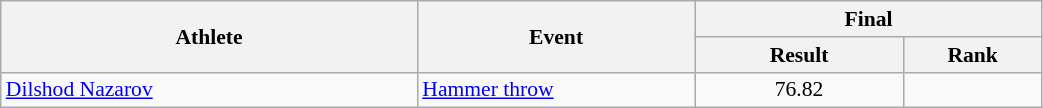<table class="wikitable" width="55%" style="text-align:center; font-size:90%">
<tr>
<th rowspan="2" width="30%">Athlete</th>
<th rowspan="2" width="20%">Event</th>
<th colspan="2" width="25%">Final</th>
</tr>
<tr>
<th width="15%">Result</th>
<th>Rank</th>
</tr>
<tr>
<td align="left"><a href='#'>Dilshod Nazarov</a></td>
<td align="left"><a href='#'>Hammer throw</a></td>
<td>76.82</td>
<td align=center><strong></strong></td>
</tr>
</table>
